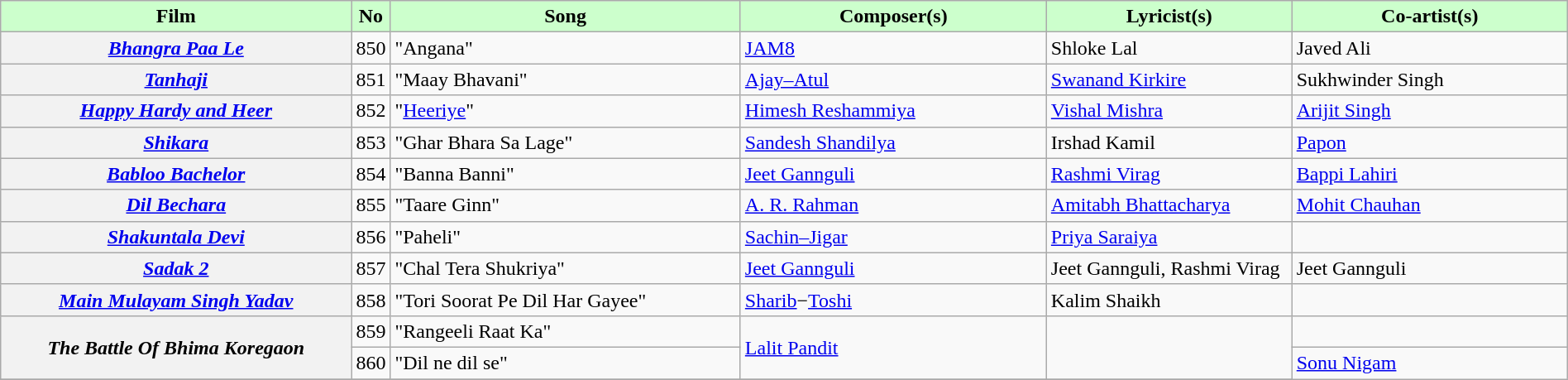<table class="wikitable plainrowheaders" style="width:100%; textcolor:#000">
<tr style="background:#cfc; text-align:center;">
<td scope="col" style="width:23%;"><strong>Film</strong></td>
<td><strong>No</strong></td>
<td scope="col" style="width:23%;"><strong>Song</strong></td>
<td scope="col" style="width:20%;"><strong>Composer(s)</strong></td>
<td scope="col" style="width:16%;"><strong>Lyricist(s)</strong></td>
<td scope="col" style="width:18%;"><strong>Co-artist(s)</strong></td>
</tr>
<tr>
<th scope="row"><em><a href='#'>Bhangra Paa Le</a></em></th>
<td>850</td>
<td>"Angana"</td>
<td><a href='#'>JAM8</a></td>
<td>Shloke Lal</td>
<td>Javed Ali</td>
</tr>
<tr>
<th scope="row"><em><a href='#'>Tanhaji</a></em></th>
<td>851</td>
<td>"Maay Bhavani"</td>
<td><a href='#'>Ajay–Atul</a></td>
<td><a href='#'>Swanand Kirkire</a></td>
<td>Sukhwinder Singh</td>
</tr>
<tr>
<th scope="row"><em><a href='#'>Happy Hardy and Heer</a></em></th>
<td>852</td>
<td>"<a href='#'>Heeriye</a>"</td>
<td><a href='#'>Himesh Reshammiya</a></td>
<td><a href='#'>Vishal Mishra</a></td>
<td><a href='#'>Arijit Singh</a></td>
</tr>
<tr>
<th scope="row"><em><a href='#'>Shikara</a></em></th>
<td>853</td>
<td>"Ghar Bhara Sa Lage"</td>
<td><a href='#'>Sandesh Shandilya</a></td>
<td>Irshad Kamil</td>
<td><a href='#'>Papon</a></td>
</tr>
<tr>
<th scope="row"><em><a href='#'>Babloo Bachelor</a></em></th>
<td>854</td>
<td>"Banna Banni"</td>
<td><a href='#'>Jeet Gannguli</a></td>
<td><a href='#'>Rashmi Virag</a></td>
<td><a href='#'>Bappi Lahiri</a></td>
</tr>
<tr>
<th scope="row"><em><a href='#'>Dil Bechara</a></em></th>
<td>855</td>
<td>"Taare Ginn"</td>
<td><a href='#'>A. R. Rahman</a></td>
<td><a href='#'>Amitabh Bhattacharya</a></td>
<td><a href='#'>Mohit Chauhan</a></td>
</tr>
<tr>
<th scope="row"><em><a href='#'>Shakuntala Devi</a></em></th>
<td>856</td>
<td>"Paheli"</td>
<td><a href='#'>Sachin–Jigar</a></td>
<td><a href='#'>Priya Saraiya</a></td>
<td></td>
</tr>
<tr>
<th scope="row"><em><a href='#'>Sadak 2</a></em></th>
<td>857</td>
<td>"Chal Tera Shukriya"</td>
<td><a href='#'>Jeet Gannguli</a></td>
<td>Jeet Gannguli, Rashmi Virag</td>
<td>Jeet Gannguli</td>
</tr>
<tr>
<th scope="row"><em><a href='#'>Main Mulayam Singh Yadav</a></em></th>
<td>858</td>
<td>"Tori Soorat Pe Dil Har Gayee"</td>
<td><a href='#'>Sharib</a>−<a href='#'>Toshi</a></td>
<td>Kalim Shaikh</td>
</tr>
<tr>
<th scope="row" rowspan="2"><em> The Battle Of Bhima Koregaon </em></th>
<td>859</td>
<td>"Rangeeli Raat Ka"</td>
<td rowspan="2"><a href='#'>Lalit Pandit</a></td>
<td rowspan="2"></td>
<td></td>
</tr>
<tr>
<td>860</td>
<td>"Dil ne dil se"</td>
<td rowspan="2"><a href='#'>Sonu Nigam </a></td>
</tr>
<tr>
</tr>
</table>
